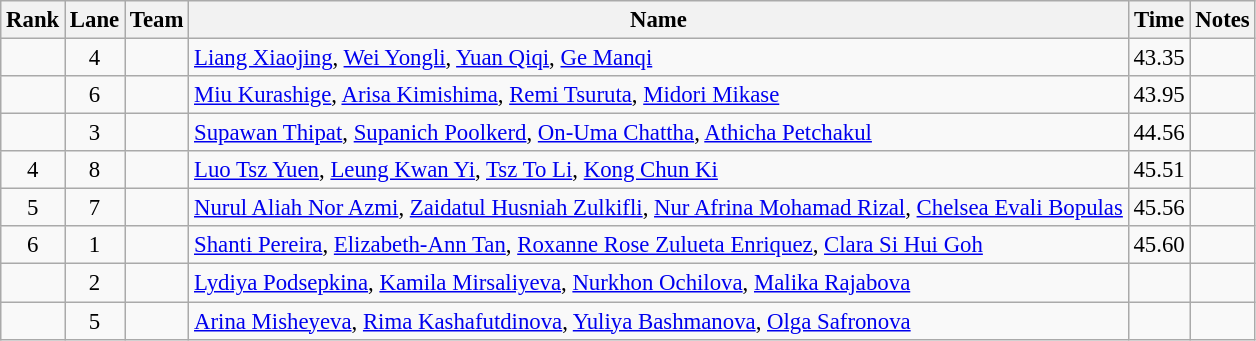<table class="wikitable sortable" style="text-align:center;font-size:95%">
<tr>
<th>Rank</th>
<th>Lane</th>
<th>Team</th>
<th>Name</th>
<th>Time</th>
<th>Notes</th>
</tr>
<tr>
<td></td>
<td>4</td>
<td align=left></td>
<td align=left><a href='#'>Liang Xiaojing</a>, <a href='#'>Wei Yongli</a>, <a href='#'>Yuan Qiqi</a>, <a href='#'>Ge Manqi</a></td>
<td>43.35</td>
<td></td>
</tr>
<tr>
<td></td>
<td>6</td>
<td align=left></td>
<td align=left><a href='#'>Miu Kurashige</a>, <a href='#'>Arisa Kimishima</a>, <a href='#'>Remi Tsuruta</a>, <a href='#'>Midori Mikase</a></td>
<td>43.95</td>
<td></td>
</tr>
<tr>
<td></td>
<td>3</td>
<td align=left></td>
<td align=left><a href='#'>Supawan Thipat</a>, <a href='#'>Supanich Poolkerd</a>, <a href='#'>On-Uma Chattha</a>, <a href='#'>Athicha Petchakul</a></td>
<td>44.56</td>
<td></td>
</tr>
<tr>
<td>4</td>
<td>8</td>
<td align=left></td>
<td align=left><a href='#'>Luo Tsz Yuen</a>, <a href='#'>Leung Kwan Yi</a>, <a href='#'>Tsz To Li</a>, <a href='#'>Kong Chun Ki</a></td>
<td>45.51</td>
<td></td>
</tr>
<tr>
<td>5</td>
<td>7</td>
<td align=left></td>
<td align=left><a href='#'>Nurul Aliah Nor Azmi</a>, <a href='#'>Zaidatul Husniah Zulkifli</a>, <a href='#'>Nur Afrina Mohamad Rizal</a>, <a href='#'>Chelsea Evali Bopulas</a></td>
<td>45.56</td>
<td></td>
</tr>
<tr>
<td>6</td>
<td>1</td>
<td align=left></td>
<td align=left><a href='#'>Shanti Pereira</a>, <a href='#'>Elizabeth-Ann Tan</a>, <a href='#'>Roxanne Rose Zulueta Enriquez</a>, <a href='#'>Clara Si Hui Goh</a></td>
<td>45.60</td>
<td></td>
</tr>
<tr>
<td></td>
<td>2</td>
<td align=left></td>
<td align=left><a href='#'>Lydiya Podsepkina</a>, <a href='#'>Kamila Mirsaliyeva</a>, <a href='#'>Nurkhon Ochilova</a>, <a href='#'>Malika Rajabova</a></td>
<td></td>
<td></td>
</tr>
<tr>
<td></td>
<td>5</td>
<td align=left></td>
<td align=left><a href='#'>Arina Misheyeva</a>, <a href='#'>Rima Kashafutdinova</a>, <a href='#'>Yuliya Bashmanova</a>, <a href='#'>Olga Safronova</a></td>
<td></td>
<td></td>
</tr>
</table>
